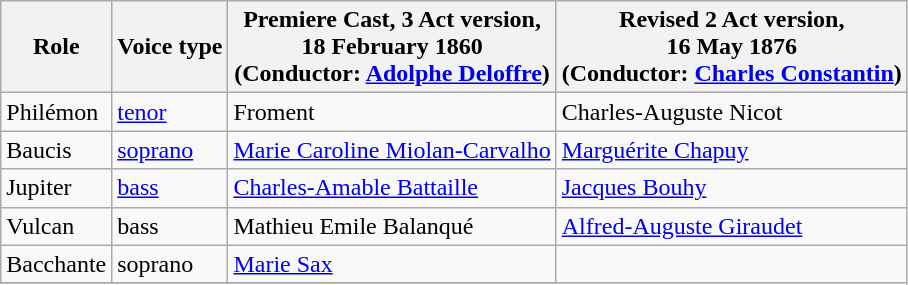<table class="wikitable">
<tr>
<th>Role</th>
<th>Voice type</th>
<th>Premiere Cast, 3 Act version,<br> 18 February 1860<br>(Conductor: <a href='#'>Adolphe Deloffre</a>)</th>
<th>Revised 2 Act version,<br>16 May 1876<br>(Conductor: <a href='#'>
Charles Constantin</a>)</th>
</tr>
<tr>
<td>Philémon</td>
<td><a href='#'>tenor</a></td>
<td>Froment</td>
<td>Charles-Auguste Nicot</td>
</tr>
<tr>
<td>Baucis</td>
<td><a href='#'>soprano</a></td>
<td><a href='#'>Marie Caroline Miolan-Carvalho</a></td>
<td><a href='#'>Marguérite Chapuy</a></td>
</tr>
<tr>
<td>Jupiter</td>
<td><a href='#'>bass</a></td>
<td><a href='#'>Charles-Amable Battaille</a></td>
<td><a href='#'>Jacques Bouhy</a></td>
</tr>
<tr>
<td>Vulcan</td>
<td>bass</td>
<td>Mathieu Emile Balanqué</td>
<td><a href='#'>Alfred-Auguste Giraudet</a></td>
</tr>
<tr>
<td>Bacchante</td>
<td>soprano</td>
<td><a href='#'>Marie Sax</a></td>
</tr>
<tr>
</tr>
</table>
